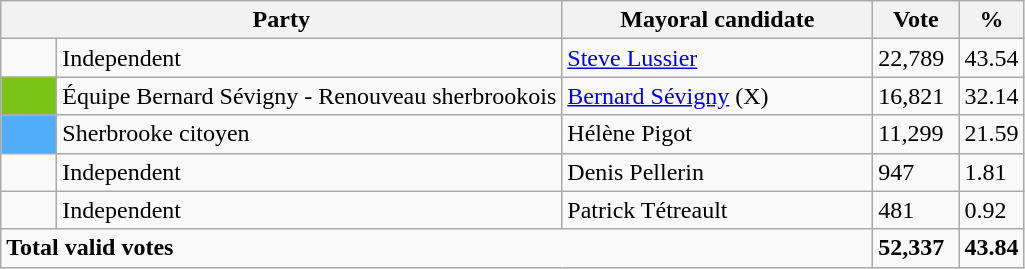<table class="wikitable">
<tr>
<th bgcolor="#DDDDFF" width="230px" colspan="2">Party</th>
<th bgcolor="#DDDDFF" width="200px">Mayoral candidate</th>
<th bgcolor="#DDDDFF" width="50px">Vote</th>
<th bgcolor="#DDDDFF" width="30px">%</th>
</tr>
<tr>
<td> </td>
<td>Independent</td>
<td><a href='#'>Steve Lussier</a></td>
<td>22,789</td>
<td>43.54</td>
</tr>
<tr>
<td bgcolor=#79C416 width="30px"> </td>
<td>Équipe Bernard Sévigny - Renouveau sherbrookois</td>
<td><a href='#'>Bernard Sévigny</a> (X)</td>
<td>16,821</td>
<td>32.14</td>
</tr>
<tr>
<td bgcolor=#51ADFA width="30px"> </td>
<td>Sherbrooke citoyen</td>
<td>Hélène Pigot</td>
<td>11,299</td>
<td>21.59</td>
</tr>
<tr>
<td> </td>
<td>Independent</td>
<td>Denis Pellerin</td>
<td>947</td>
<td>1.81</td>
</tr>
<tr>
<td> </td>
<td>Independent</td>
<td>Patrick Tétreault</td>
<td>481</td>
<td>0.92</td>
</tr>
<tr>
<td colspan="3"><strong>Total valid votes</strong></td>
<td><strong>52,337</strong></td>
<td><strong>43.84</strong></td>
</tr>
</table>
